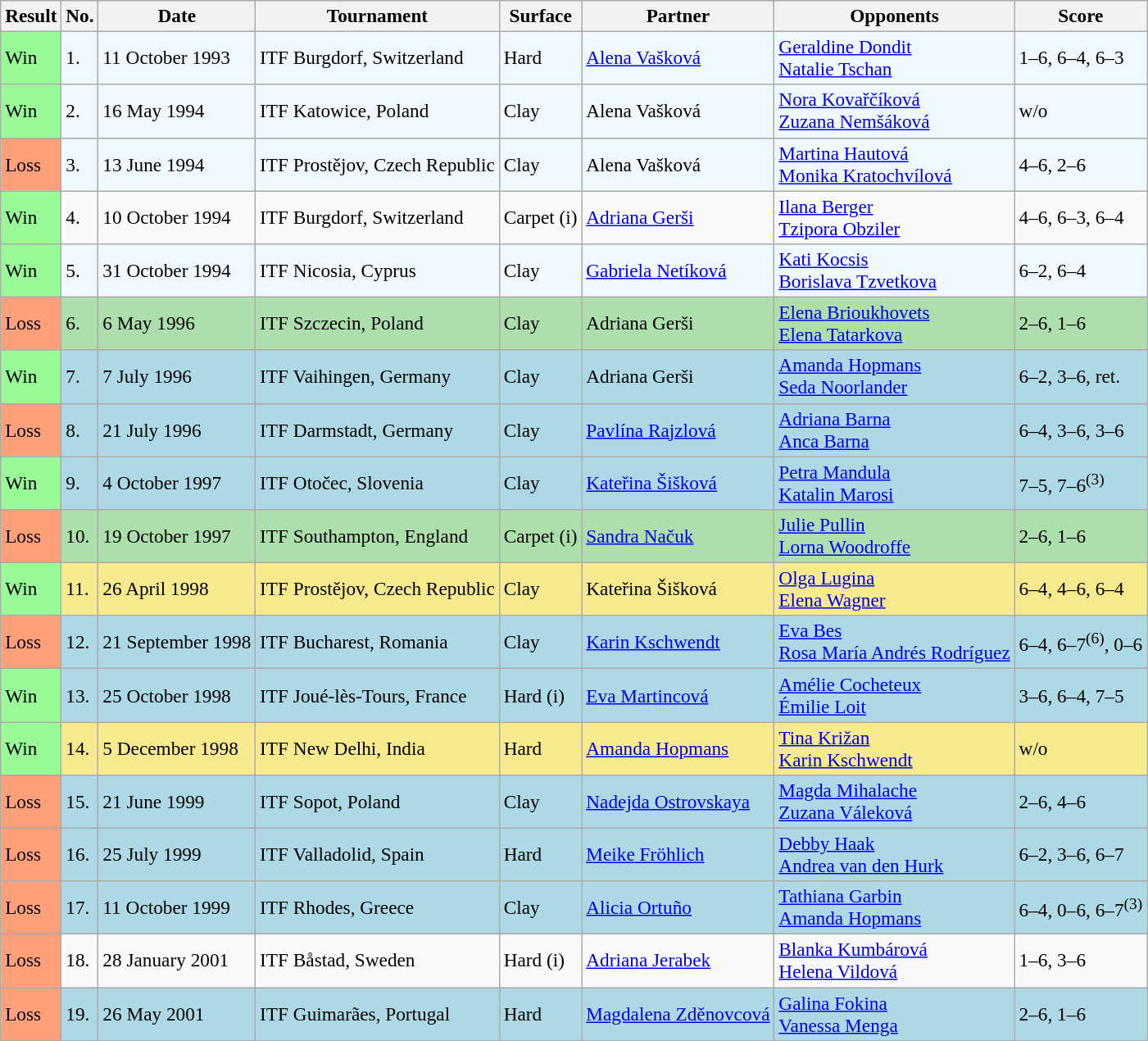<table class="sortable wikitable" style=font-size:97%>
<tr>
<th>Result</th>
<th>No.</th>
<th>Date</th>
<th>Tournament</th>
<th>Surface</th>
<th>Partner</th>
<th>Opponents</th>
<th class="unsortable">Score</th>
</tr>
<tr style="background:#f0f8ff;">
<td style="background:#98fb98;">Win</td>
<td>1.</td>
<td>11 October 1993</td>
<td>ITF Burgdorf, Switzerland</td>
<td>Hard</td>
<td> <a href='#'>Alena Vašková</a></td>
<td> <a href='#'>Geraldine Dondit</a> <br>  <a href='#'>Natalie Tschan</a></td>
<td>1–6, 6–4, 6–3</td>
</tr>
<tr style="background:#f0f8ff;">
<td style="background:#98fb98;">Win</td>
<td>2.</td>
<td>16 May 1994</td>
<td>ITF Katowice, Poland</td>
<td>Clay</td>
<td> Alena Vašková</td>
<td> <a href='#'>Nora Kovařčíková</a> <br>  <a href='#'>Zuzana Nemšáková</a></td>
<td>w/o</td>
</tr>
<tr style="background:#f0f8ff;">
<td style="background:#ffa07a;">Loss</td>
<td>3.</td>
<td>13 June 1994</td>
<td>ITF Prostějov, Czech Republic</td>
<td>Clay</td>
<td> Alena Vašková</td>
<td> <a href='#'>Martina Hautová</a> <br>  <a href='#'>Monika Kratochvílová</a></td>
<td>4–6, 2–6</td>
</tr>
<tr>
<td style="background:#98fb98;">Win</td>
<td>4.</td>
<td>10 October 1994</td>
<td>ITF Burgdorf, Switzerland</td>
<td>Carpet (i)</td>
<td> <a href='#'>Adriana Gerši</a></td>
<td> <a href='#'>Ilana Berger</a> <br>  <a href='#'>Tzipora Obziler</a></td>
<td>4–6, 6–3, 6–4</td>
</tr>
<tr bgcolor="#f0f8ff">
<td style="background:#98fb98;">Win</td>
<td>5.</td>
<td>31 October 1994</td>
<td>ITF Nicosia, Cyprus</td>
<td>Clay</td>
<td> <a href='#'>Gabriela Netíková</a></td>
<td> <a href='#'>Kati Kocsis</a> <br>  <a href='#'>Borislava Tzvetkova</a></td>
<td>6–2, 6–4</td>
</tr>
<tr style="background:#addfad;">
<td style="background:#ffa07a;">Loss</td>
<td>6.</td>
<td>6 May 1996</td>
<td>ITF Szczecin, Poland</td>
<td>Clay</td>
<td> Adriana Gerši</td>
<td> <a href='#'>Elena Brioukhovets</a> <br>  <a href='#'>Elena Tatarkova</a></td>
<td>2–6, 1–6</td>
</tr>
<tr style="background:lightblue;">
<td style="background:#98fb98;">Win</td>
<td>7.</td>
<td>7 July 1996</td>
<td>ITF Vaihingen, Germany</td>
<td>Clay</td>
<td> Adriana Gerši</td>
<td> <a href='#'>Amanda Hopmans</a> <br>  <a href='#'>Seda Noorlander</a></td>
<td>6–2, 3–6, ret.</td>
</tr>
<tr bgcolor="lightblue">
<td style="background:#ffa07a;">Loss</td>
<td>8.</td>
<td>21 July 1996</td>
<td>ITF Darmstadt, Germany</td>
<td>Clay</td>
<td> <a href='#'>Pavlína Rajzlová</a></td>
<td> <a href='#'>Adriana Barna</a> <br>  <a href='#'>Anca Barna</a></td>
<td>6–4, 3–6, 3–6</td>
</tr>
<tr style="background:lightblue;">
<td style="background:#98fb98;">Win</td>
<td>9.</td>
<td>4 October 1997</td>
<td>ITF Otočec, Slovenia</td>
<td>Clay</td>
<td> <a href='#'>Kateřina Šišková</a></td>
<td> <a href='#'>Petra Mandula</a> <br>  <a href='#'>Katalin Marosi</a></td>
<td>7–5, 7–6<sup>(3)</sup></td>
</tr>
<tr style="background:#addfad;">
<td style="background:#ffa07a;">Loss</td>
<td>10.</td>
<td>19 October 1997</td>
<td>ITF Southampton, England</td>
<td>Carpet (i)</td>
<td> <a href='#'>Sandra Načuk</a></td>
<td> <a href='#'>Julie Pullin</a> <br>  <a href='#'>Lorna Woodroffe</a></td>
<td>2–6, 1–6</td>
</tr>
<tr style="background:#f7e98e;">
<td style="background:#98fb98;">Win</td>
<td>11.</td>
<td>26 April 1998</td>
<td>ITF Prostějov, Czech Republic</td>
<td>Clay</td>
<td> Kateřina Šišková</td>
<td> <a href='#'>Olga Lugina</a> <br>  <a href='#'>Elena Wagner</a></td>
<td>6–4, 4–6, 6–4</td>
</tr>
<tr style="background:lightblue;">
<td style="background:#ffa07a;">Loss</td>
<td>12.</td>
<td>21 September 1998</td>
<td>ITF Bucharest, Romania</td>
<td>Clay</td>
<td> <a href='#'>Karin Kschwendt</a></td>
<td> <a href='#'>Eva Bes</a> <br>  <a href='#'>Rosa María Andrés Rodríguez</a></td>
<td>6–4, 6–7<sup>(6)</sup>, 0–6</td>
</tr>
<tr style="background:lightblue;">
<td style="background:#98fb98;">Win</td>
<td>13.</td>
<td>25 October 1998</td>
<td>ITF Joué-lès-Tours, France</td>
<td>Hard (i)</td>
<td> <a href='#'>Eva Martincová</a></td>
<td> <a href='#'>Amélie Cocheteux</a> <br>  <a href='#'>Émilie Loit</a></td>
<td>3–6, 6–4, 7–5</td>
</tr>
<tr style="background:#f7e98e;">
<td style="background:#98fb98;">Win</td>
<td>14.</td>
<td>5 December 1998</td>
<td>ITF New Delhi, India</td>
<td>Hard</td>
<td> <a href='#'>Amanda Hopmans</a></td>
<td> <a href='#'>Tina Križan</a> <br>  <a href='#'>Karin Kschwendt</a></td>
<td>w/o</td>
</tr>
<tr style="background:lightblue;">
<td style="background:#ffa07a;">Loss</td>
<td>15.</td>
<td>21 June 1999</td>
<td>ITF Sopot, Poland</td>
<td>Clay</td>
<td> <a href='#'>Nadejda Ostrovskaya</a></td>
<td> <a href='#'>Magda Mihalache</a> <br>  <a href='#'>Zuzana Váleková</a></td>
<td>2–6, 4–6</td>
</tr>
<tr style="background:lightblue;">
<td style="background:#ffa07a;">Loss</td>
<td>16.</td>
<td>25 July 1999</td>
<td>ITF Valladolid, Spain</td>
<td>Hard</td>
<td> <a href='#'>Meike Fröhlich</a></td>
<td> <a href='#'>Debby Haak</a> <br>  <a href='#'>Andrea van den Hurk</a></td>
<td>6–2, 3–6, 6–7</td>
</tr>
<tr style="background:lightblue;">
<td style="background:#ffa07a;">Loss</td>
<td>17.</td>
<td>11 October 1999</td>
<td>ITF Rhodes, Greece</td>
<td>Clay</td>
<td> <a href='#'>Alicia Ortuño</a></td>
<td> <a href='#'>Tathiana Garbin</a> <br>  <a href='#'>Amanda Hopmans</a></td>
<td>6–4, 0–6, 6–7<sup>(3)</sup></td>
</tr>
<tr>
<td style="background:#ffa07a;">Loss</td>
<td>18.</td>
<td>28 January 2001</td>
<td>ITF Båstad, Sweden</td>
<td>Hard (i)</td>
<td> <a href='#'>Adriana Jerabek</a></td>
<td> <a href='#'>Blanka Kumbárová</a> <br>  <a href='#'>Helena Vildová</a></td>
<td>1–6, 3–6</td>
</tr>
<tr style="background:lightblue;">
<td style="background:#ffa07a;">Loss</td>
<td>19.</td>
<td>26 May 2001</td>
<td>ITF Guimarães, Portugal</td>
<td>Hard</td>
<td> <a href='#'>Magdalena Zděnovcová</a></td>
<td> <a href='#'>Galina Fokina</a> <br>  <a href='#'>Vanessa Menga</a></td>
<td>2–6, 1–6</td>
</tr>
</table>
